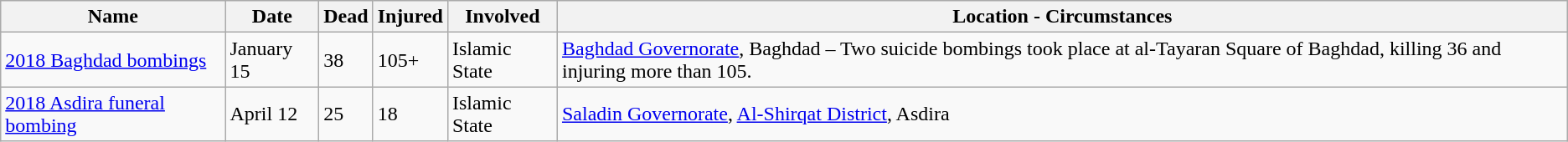<table class="wikitable">
<tr>
<th>Name</th>
<th>Date</th>
<th>Dead</th>
<th>Injured</th>
<th>Involved</th>
<th>Location - Circumstances</th>
</tr>
<tr>
<td><a href='#'>2018 Baghdad bombings</a></td>
<td>January 15</td>
<td>38</td>
<td>105+</td>
<td>Islamic State</td>
<td><a href='#'>Baghdad Governorate</a>, Baghdad – Two suicide bombings took place at al-Tayaran Square of Baghdad, killing 36 and injuring more than 105.</td>
</tr>
<tr>
<td><a href='#'>2018 Asdira funeral bombing</a></td>
<td>April 12</td>
<td>25</td>
<td>18</td>
<td>Islamic State</td>
<td><a href='#'>Saladin Governorate</a>, <a href='#'>Al-Shirqat District</a>, Asdira</td>
</tr>
</table>
